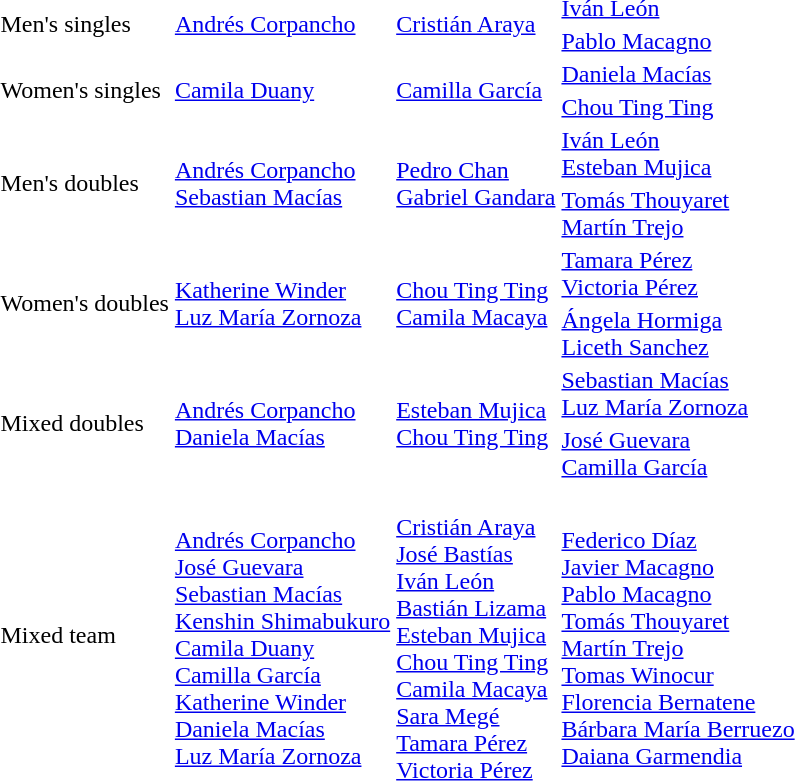<table>
<tr>
<td rowspan="2">Men's singles</td>
<td rowspan="2"> <a href='#'>Andrés Corpancho</a></td>
<td rowspan="2"> <a href='#'>Cristián Araya</a></td>
<td> <a href='#'>Iván León</a></td>
</tr>
<tr>
<td> <a href='#'>Pablo Macagno</a></td>
</tr>
<tr>
<td rowspan="2">Women's singles</td>
<td rowspan="2"> <a href='#'>Camila Duany</a></td>
<td rowspan="2"> <a href='#'>Camilla García</a></td>
<td> <a href='#'>Daniela Macías</a></td>
</tr>
<tr>
<td> <a href='#'>Chou Ting Ting</a></td>
</tr>
<tr>
<td rowspan="2">Men's doubles</td>
<td rowspan="2"> <a href='#'>Andrés Corpancho</a><br> <a href='#'>Sebastian Macías</a></td>
<td rowspan="2"> <a href='#'>Pedro Chan</a><br> <a href='#'>Gabriel Gandara</a></td>
<td> <a href='#'>Iván León</a><br> <a href='#'>Esteban Mujica</a></td>
</tr>
<tr>
<td> <a href='#'>Tomás Thouyaret</a><br> <a href='#'>Martín Trejo</a></td>
</tr>
<tr>
<td rowspan="2">Women's doubles</td>
<td rowspan="2"> <a href='#'>Katherine Winder</a><br> <a href='#'>Luz María Zornoza</a></td>
<td rowspan="2"> <a href='#'>Chou Ting Ting</a><br> <a href='#'>Camila Macaya</a></td>
<td> <a href='#'>Tamara Pérez</a><br> <a href='#'>Victoria Pérez</a></td>
</tr>
<tr>
<td> <a href='#'>Ángela Hormiga</a><br> <a href='#'>Liceth Sanchez</a></td>
</tr>
<tr>
<td rowspan="2">Mixed doubles</td>
<td rowspan="2"> <a href='#'>Andrés Corpancho</a><br> <a href='#'>Daniela Macías</a></td>
<td rowspan="2"> <a href='#'>Esteban Mujica</a><br> <a href='#'>Chou Ting Ting</a></td>
<td> <a href='#'>Sebastian Macías</a><br> <a href='#'>Luz María Zornoza</a></td>
</tr>
<tr>
<td> <a href='#'>José Guevara</a><br> <a href='#'>Camilla García</a></td>
</tr>
<tr>
<td>Mixed team</td>
<td align="left"><br><a href='#'>Andrés Corpancho</a><br><a href='#'>José Guevara</a><br><a href='#'>Sebastian Macías</a><br><a href='#'>Kenshin Shimabukuro</a><br><a href='#'>Camila Duany</a><br><a href='#'>Camilla García</a><br><a href='#'>Katherine Winder</a><br><a href='#'>Daniela Macías</a><br><a href='#'>Luz María Zornoza</a></td>
<td align="left"><br><a href='#'>Cristián Araya</a><br><a href='#'>José Bastías</a><br><a href='#'>Iván León</a><br><a href='#'>Bastián Lizama</a><br><a href='#'>Esteban Mujica</a><br><a href='#'>Chou Ting Ting</a><br><a href='#'>Camila Macaya</a><br><a href='#'>Sara Megé</a><br><a href='#'>Tamara Pérez</a><br><a href='#'>Victoria Pérez</a></td>
<td align="left"><br><a href='#'>Federico Díaz</a><br><a href='#'>Javier Macagno</a><br><a href='#'>Pablo Macagno</a><br><a href='#'>Tomás Thouyaret</a><br><a href='#'>Martín Trejo</a><br><a href='#'>Tomas Winocur</a><br><a href='#'>Florencia Bernatene</a><br><a href='#'>Bárbara María Berruezo</a><br><a href='#'>Daiana Garmendia</a></td>
</tr>
</table>
